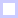<table cellpadding="2" style="border:2px solid #ccccff">
<tr>
<td></td>
</tr>
</table>
